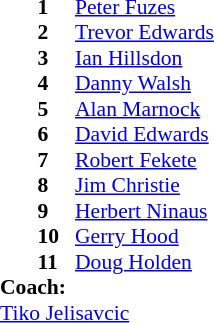<table style="font-size: 90%" cellspacing="0" cellpadding="0">
<tr>
<th width="25"></th>
<th width="25"></th>
</tr>
<tr>
<td></td>
<td><strong>1</strong></td>
<td> <a href='#'>Peter Fuzes</a></td>
</tr>
<tr>
<td></td>
<td><strong>2</strong></td>
<td> <a href='#'>Trevor Edwards</a></td>
</tr>
<tr>
<td></td>
<td><strong>3</strong></td>
<td> <a href='#'>Ian Hillsdon</a></td>
</tr>
<tr>
<td></td>
<td><strong>4</strong></td>
<td> <a href='#'>Danny Walsh</a></td>
</tr>
<tr>
<td></td>
<td><strong>5</strong></td>
<td> <a href='#'>Alan Marnock</a></td>
</tr>
<tr>
<td></td>
<td><strong>6</strong></td>
<td> <a href='#'>David Edwards</a></td>
</tr>
<tr>
<td></td>
<td><strong>7</strong></td>
<td> <a href='#'>Robert Fekete</a></td>
</tr>
<tr>
<td></td>
<td><strong>8</strong></td>
<td> <a href='#'>Jim Christie</a></td>
</tr>
<tr>
<td></td>
<td><strong>9</strong></td>
<td> <a href='#'>Herbert Ninaus</a></td>
</tr>
<tr>
<td></td>
<td><strong>10</strong></td>
<td> <a href='#'>Gerry Hood</a></td>
</tr>
<tr>
<td></td>
<td><strong>11</strong></td>
<td> <a href='#'>Doug Holden</a></td>
</tr>
<tr>
</tr>
<tr>
<td colspan=4><strong>Coach:</strong></td>
</tr>
<tr>
<td colspan=4> <a href='#'>Tiko Jelisavcic</a></td>
</tr>
</table>
